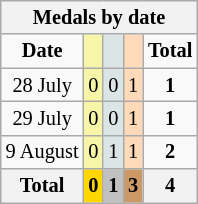<table class="wikitable" style="font-size:85%">
<tr bgcolor="#efefef">
<th colspan=6>Medals by date</th>
</tr>
<tr align=center>
<td><strong>Date</strong></td>
<td bgcolor=#f7f6a8></td>
<td bgcolor=#dce5e5></td>
<td bgcolor=#ffdab9></td>
<td><strong>Total</strong></td>
</tr>
<tr align=center>
<td>28 July</td>
<td style="background:#F7F6A8;">0</td>
<td style="background:#DCE5E5;">0</td>
<td style="background:#FFDAB9;">1</td>
<td><strong>1</strong></td>
</tr>
<tr align=center>
<td>29 July</td>
<td style="background:#F7F6A8;">0</td>
<td style="background:#DCE5E5;">0</td>
<td style="background:#FFDAB9;">1</td>
<td><strong>1</strong></td>
</tr>
<tr align=center>
<td>9 August</td>
<td style="background:#F7F6A8;">0</td>
<td style="background:#DCE5E5;">1</td>
<td style="background:#FFDAB9;">1</td>
<td><strong>2</strong></td>
</tr>
<tr align=center>
<th><strong>Total</strong></th>
<th style="background:gold;"><strong>0</strong></th>
<th style="background:silver;"><strong>1</strong></th>
<th style="background:#c96;"><strong>3</strong></th>
<th>4</th>
</tr>
</table>
